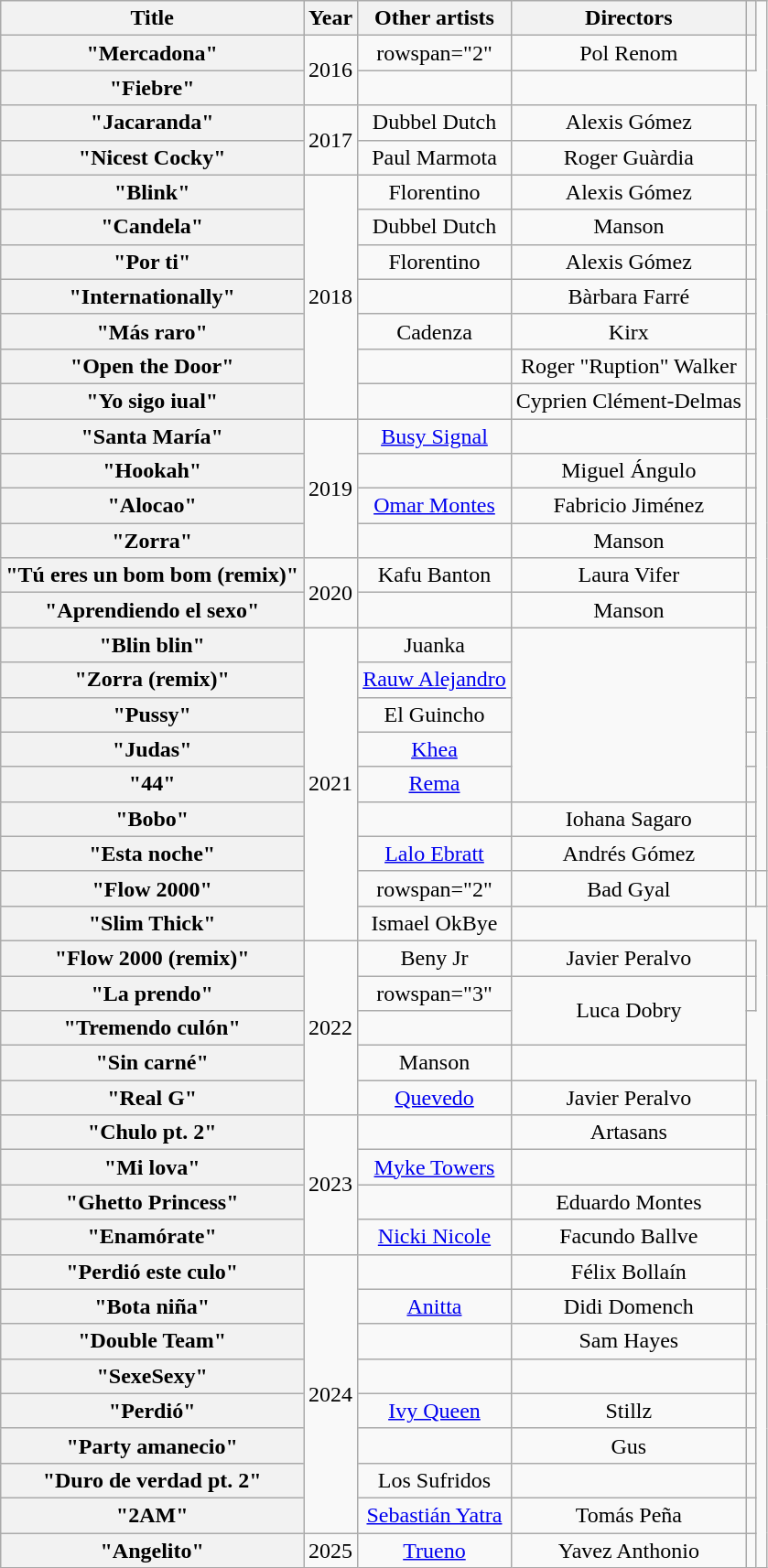<table class="wikitable plainrowheaders" style="text-align:center">
<tr>
<th scope="col">Title</th>
<th scope="col">Year</th>
<th scope="col">Other artists</th>
<th scope="col">Directors</th>
<th scope="col"></th>
</tr>
<tr>
<th scope="row">"Mercadona"</th>
<td rowspan="2">2016</td>
<td>rowspan="2" </td>
<td>Pol Renom</td>
<td></td>
</tr>
<tr>
<th scope="row">"Fiebre"</th>
<td></td>
<td></td>
</tr>
<tr>
<th scope="row">"Jacaranda"</th>
<td rowspan="2">2017</td>
<td>Dubbel Dutch</td>
<td>Alexis Gómez</td>
<td></td>
</tr>
<tr>
<th scope="row">"Nicest Cocky"</th>
<td>Paul Marmota</td>
<td>Roger Guàrdia</td>
<td></td>
</tr>
<tr>
<th scope="row">"Blink"</th>
<td rowspan="7">2018</td>
<td>Florentino</td>
<td>Alexis Gómez</td>
<td></td>
</tr>
<tr>
<th scope="row">"Candela"</th>
<td>Dubbel Dutch</td>
<td>Manson</td>
<td></td>
</tr>
<tr>
<th scope="row">"Por ti"</th>
<td>Florentino</td>
<td>Alexis Gómez</td>
<td></td>
</tr>
<tr>
<th scope="row">"Internationally"</th>
<td></td>
<td>Bàrbara Farré</td>
<td></td>
</tr>
<tr>
<th scope="row">"Más raro"</th>
<td>Cadenza</td>
<td>Kirx</td>
<td></td>
</tr>
<tr>
<th scope="row">"Open the Door"</th>
<td></td>
<td>Roger "Ruption" Walker</td>
<td></td>
</tr>
<tr>
<th scope="row">"Yo sigo iual"</th>
<td></td>
<td>Cyprien Clément-Delmas</td>
<td></td>
</tr>
<tr>
<th scope="row">"Santa María"</th>
<td rowspan="4">2019</td>
<td><a href='#'>Busy Signal</a></td>
<td></td>
<td></td>
</tr>
<tr>
<th scope="row">"Hookah"</th>
<td></td>
<td>Miguel Ángulo</td>
<td></td>
</tr>
<tr>
<th scope="row">"Alocao"</th>
<td><a href='#'>Omar Montes</a></td>
<td>Fabricio Jiménez</td>
<td></td>
</tr>
<tr>
<th scope="row">"Zorra"</th>
<td></td>
<td>Manson</td>
<td></td>
</tr>
<tr>
<th scope="row">"Tú eres un bom bom (remix)"</th>
<td rowspan="2">2020</td>
<td>Kafu Banton</td>
<td>Laura Vifer</td>
<td></td>
</tr>
<tr>
<th scope="row">"Aprendiendo el sexo"</th>
<td></td>
<td>Manson</td>
<td></td>
</tr>
<tr>
<th scope="row">"Blin blin"</th>
<td rowspan="9">2021</td>
<td>Juanka</td>
<td rowspan="5"></td>
<td></td>
</tr>
<tr>
<th scope="row">"Zorra (remix)"</th>
<td><a href='#'>Rauw Alejandro</a></td>
<td></td>
</tr>
<tr>
<th scope="row">"Pussy"</th>
<td>El Guincho</td>
<td></td>
</tr>
<tr>
<th scope="row">"Judas"</th>
<td><a href='#'>Khea</a></td>
<td></td>
</tr>
<tr>
<th scope="row">"44"</th>
<td><a href='#'>Rema</a></td>
<td></td>
</tr>
<tr>
<th scope="row">"Bobo"</th>
<td></td>
<td>Iohana Sagaro</td>
<td></td>
</tr>
<tr>
<th scope="row">"Esta noche"</th>
<td><a href='#'>Lalo Ebratt</a></td>
<td>Andrés Gómez</td>
<td></td>
</tr>
<tr>
<th scope="row">"Flow 2000"</th>
<td>rowspan="2" </td>
<td>Bad Gyal</td>
<td></td>
<td></td>
</tr>
<tr>
<th scope="row">"Slim Thick"</th>
<td>Ismael OkBye</td>
<td></td>
</tr>
<tr>
<th scope="row">"Flow 2000 (remix)"</th>
<td rowspan="5">2022</td>
<td>Beny Jr</td>
<td>Javier Peralvo</td>
<td></td>
</tr>
<tr>
<th scope="row">"La prendo"</th>
<td>rowspan="3" </td>
<td rowspan="2">Luca Dobry</td>
<td></td>
</tr>
<tr>
<th scope="row">"Tremendo culón"</th>
<td></td>
</tr>
<tr>
<th scope="row">"Sin carné"</th>
<td>Manson</td>
<td></td>
</tr>
<tr>
<th scope="row">"Real G"</th>
<td><a href='#'>Quevedo</a></td>
<td>Javier Peralvo</td>
<td></td>
</tr>
<tr>
<th scope="row">"Chulo pt. 2"</th>
<td rowspan="4">2023</td>
<td></td>
<td>Artasans</td>
<td></td>
</tr>
<tr>
<th scope="row">"Mi lova"</th>
<td><a href='#'>Myke Towers</a></td>
<td></td>
<td></td>
</tr>
<tr>
<th scope="row">"Ghetto Princess"</th>
<td></td>
<td>Eduardo Montes</td>
<td></td>
</tr>
<tr>
<th scope="row">"Enamórate"</th>
<td><a href='#'>Nicki Nicole</a></td>
<td>Facundo Ballve</td>
<td></td>
</tr>
<tr>
<th scope="row">"Perdió este culo"</th>
<td rowspan="8">2024</td>
<td></td>
<td>Félix Bollaín</td>
<td></td>
</tr>
<tr>
<th scope="row">"Bota niña"</th>
<td><a href='#'>Anitta</a></td>
<td>Didi Domench</td>
<td></td>
</tr>
<tr>
<th scope="row">"Double Team"</th>
<td></td>
<td>Sam Hayes</td>
<td></td>
</tr>
<tr>
<th scope="row">"SexeSexy"</th>
<td></td>
<td></td>
<td></td>
</tr>
<tr>
<th scope="row">"Perdió"</th>
<td><a href='#'>Ivy Queen</a></td>
<td>Stillz</td>
<td></td>
</tr>
<tr>
<th scope="row">"Party amanecio"</th>
<td></td>
<td>Gus</td>
<td></td>
</tr>
<tr>
<th scope="row">"Duro de verdad pt. 2"</th>
<td>Los Sufridos</td>
<td></td>
<td></td>
</tr>
<tr>
<th scope="row">"2AM"</th>
<td><a href='#'>Sebastián Yatra</a></td>
<td>Tomás Peña</td>
<td></td>
</tr>
<tr>
<th scope="row">"Angelito"</th>
<td>2025</td>
<td><a href='#'>Trueno</a></td>
<td>Yavez Anthonio</td>
<td></td>
</tr>
</table>
